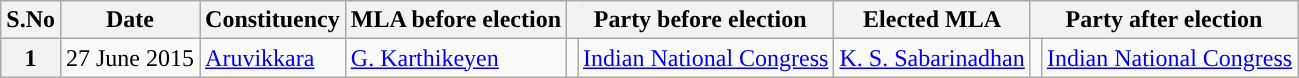<table class="wikitable sortable">
<tr>
<th>S.No</th>
<th>Date</th>
<th>Constituency</th>
<th>MLA before election</th>
<th colspan="2">Party before election</th>
<th>Elected MLA</th>
<th colspan="2">Party after election</th>
</tr>
<tr>
<th>1</th>
<td>27 June 2015</td>
<td><a href='#'>Aruvikkara</a></td>
<td><a href='#'>G. Karthikeyen</a></td>
<td></td>
<td><a href='#'>Indian National Congress</a></td>
<td><a href='#'>K. S. Sabarinadhan</a></td>
<td></td>
<td><a href='#'>Indian National Congress</a></td>
</tr>
</table>
